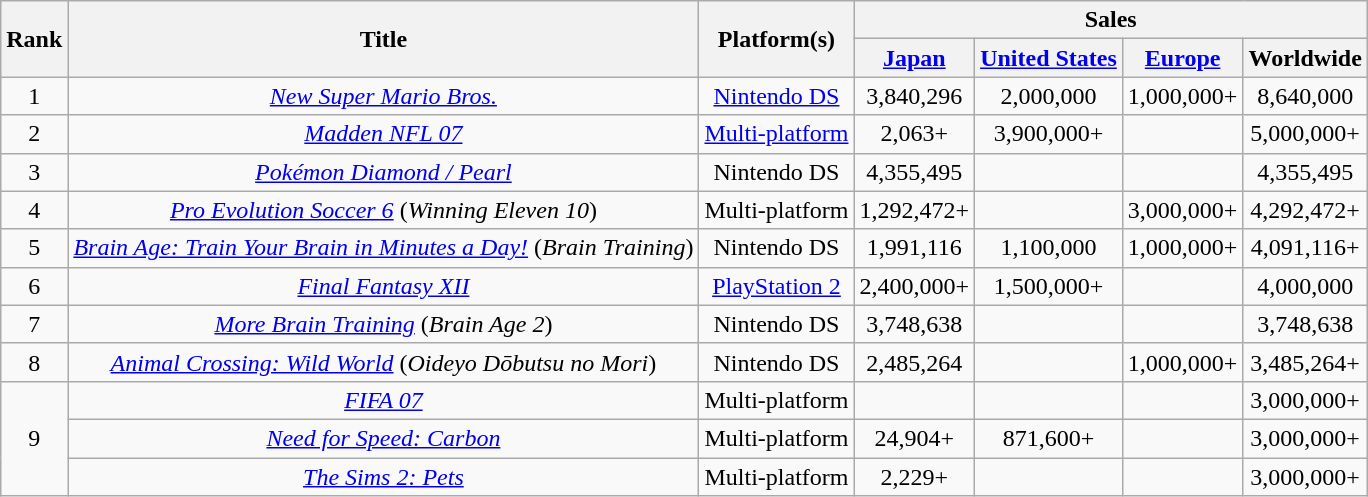<table class="wikitable sortable" style="text-align:center">
<tr>
<th rowspan="2">Rank</th>
<th rowspan="2">Title</th>
<th rowspan="2">Platform(s)</th>
<th colspan="4">Sales</th>
</tr>
<tr>
<th><a href='#'>Japan</a></th>
<th><a href='#'>United States</a></th>
<th><a href='#'>Europe</a></th>
<th>Worldwide</th>
</tr>
<tr>
<td>1</td>
<td><em><a href='#'>New Super Mario Bros.</a></em></td>
<td><a href='#'>Nintendo DS</a></td>
<td>3,840,296</td>
<td>2,000,000</td>
<td>1,000,000+</td>
<td>8,640,000</td>
</tr>
<tr>
<td>2</td>
<td><em><a href='#'>Madden NFL 07</a></em></td>
<td><a href='#'>Multi-platform</a></td>
<td>2,063+</td>
<td>3,900,000+</td>
<td></td>
<td>5,000,000+</td>
</tr>
<tr>
<td>3</td>
<td><em><a href='#'>Pokémon Diamond / Pearl</a></em></td>
<td>Nintendo DS</td>
<td>4,355,495</td>
<td></td>
<td></td>
<td>4,355,495</td>
</tr>
<tr>
<td>4</td>
<td><em><a href='#'>Pro Evolution Soccer 6</a></em> (<em>Winning Eleven 10</em>)</td>
<td>Multi-platform</td>
<td>1,292,472+</td>
<td></td>
<td>3,000,000+</td>
<td>4,292,472+</td>
</tr>
<tr>
<td>5</td>
<td><em><a href='#'>Brain Age: Train Your Brain in Minutes a Day!</a></em> (<em>Brain Training</em>)</td>
<td>Nintendo DS</td>
<td>1,991,116</td>
<td>1,100,000</td>
<td>1,000,000+</td>
<td>4,091,116+</td>
</tr>
<tr>
<td>6</td>
<td><em><a href='#'>Final Fantasy XII</a></em></td>
<td><a href='#'>PlayStation 2</a></td>
<td>2,400,000+</td>
<td>1,500,000+</td>
<td></td>
<td>4,000,000</td>
</tr>
<tr>
<td>7</td>
<td><em><a href='#'>More Brain Training</a></em> (<em>Brain Age 2</em>)</td>
<td>Nintendo DS</td>
<td>3,748,638</td>
<td></td>
<td></td>
<td>3,748,638</td>
</tr>
<tr>
<td>8</td>
<td><em><a href='#'>Animal Crossing: Wild World</a></em> (<em>Oideyo Dōbutsu no Mori</em>)</td>
<td>Nintendo DS</td>
<td>2,485,264</td>
<td></td>
<td>1,000,000+</td>
<td>3,485,264+</td>
</tr>
<tr>
<td rowspan="3">9</td>
<td><em><a href='#'>FIFA 07</a></em></td>
<td>Multi-platform</td>
<td></td>
<td></td>
<td></td>
<td>3,000,000+</td>
</tr>
<tr>
<td><em><a href='#'>Need for Speed: Carbon</a></em></td>
<td>Multi-platform</td>
<td>24,904+</td>
<td>871,600+</td>
<td></td>
<td>3,000,000+</td>
</tr>
<tr>
<td><em><a href='#'>The Sims 2: Pets</a></em></td>
<td>Multi-platform</td>
<td>2,229+</td>
<td></td>
<td></td>
<td>3,000,000+</td>
</tr>
</table>
